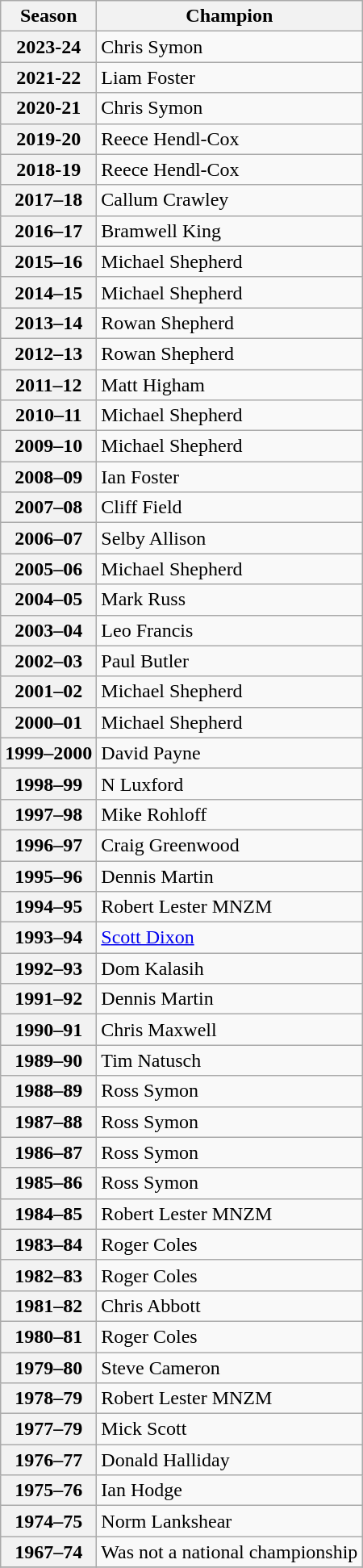<table class="wikitable">
<tr>
<th>Season</th>
<th>Champion</th>
</tr>
<tr>
<th>2023-24</th>
<td>Chris Symon</td>
</tr>
<tr>
<th>2021-22</th>
<td>Liam Foster</td>
</tr>
<tr>
<th>2020-21</th>
<td>Chris Symon</td>
</tr>
<tr>
<th>2019-20</th>
<td>Reece Hendl-Cox</td>
</tr>
<tr>
<th>2018-19</th>
<td>Reece Hendl-Cox</td>
</tr>
<tr>
<th>2017–18</th>
<td>Callum Crawley</td>
</tr>
<tr>
<th>2016–17</th>
<td>Bramwell King</td>
</tr>
<tr>
<th>2015–16</th>
<td>Michael Shepherd</td>
</tr>
<tr>
<th>2014–15</th>
<td>Michael Shepherd</td>
</tr>
<tr>
<th>2013–14</th>
<td>Rowan Shepherd</td>
</tr>
<tr>
<th>2012–13</th>
<td>Rowan Shepherd</td>
</tr>
<tr>
<th>2011–12</th>
<td>Matt Higham</td>
</tr>
<tr>
<th>2010–11</th>
<td>Michael Shepherd</td>
</tr>
<tr>
<th>2009–10</th>
<td>Michael Shepherd</td>
</tr>
<tr>
<th>2008–09</th>
<td>Ian Foster</td>
</tr>
<tr>
<th>2007–08</th>
<td>Cliff Field</td>
</tr>
<tr>
<th>2006–07</th>
<td>Selby Allison</td>
</tr>
<tr>
<th>2005–06</th>
<td>Michael Shepherd</td>
</tr>
<tr>
<th>2004–05</th>
<td>Mark Russ</td>
</tr>
<tr>
<th>2003–04</th>
<td>Leo Francis</td>
</tr>
<tr>
<th>2002–03</th>
<td>Paul Butler</td>
</tr>
<tr>
<th>2001–02</th>
<td>Michael Shepherd</td>
</tr>
<tr>
<th>2000–01</th>
<td>Michael Shepherd</td>
</tr>
<tr>
<th>1999–2000</th>
<td>David Payne</td>
</tr>
<tr>
<th>1998–99</th>
<td>N Luxford</td>
</tr>
<tr>
<th>1997–98</th>
<td>Mike Rohloff</td>
</tr>
<tr>
<th>1996–97</th>
<td>Craig Greenwood</td>
</tr>
<tr>
<th>1995–96</th>
<td>Dennis Martin</td>
</tr>
<tr>
<th>1994–95</th>
<td>Robert Lester MNZM</td>
</tr>
<tr>
<th>1993–94</th>
<td><a href='#'>Scott Dixon</a></td>
</tr>
<tr>
<th>1992–93</th>
<td>Dom Kalasih</td>
</tr>
<tr>
<th>1991–92</th>
<td>Dennis Martin</td>
</tr>
<tr>
<th>1990–91</th>
<td>Chris Maxwell</td>
</tr>
<tr>
<th>1989–90</th>
<td>Tim Natusch</td>
</tr>
<tr>
<th>1988–89</th>
<td>Ross Symon</td>
</tr>
<tr>
<th>1987–88</th>
<td>Ross Symon</td>
</tr>
<tr>
<th>1986–87</th>
<td>Ross Symon</td>
</tr>
<tr>
<th>1985–86</th>
<td>Ross Symon</td>
</tr>
<tr>
<th>1984–85</th>
<td>Robert Lester MNZM</td>
</tr>
<tr>
<th>1983–84</th>
<td>Roger Coles</td>
</tr>
<tr>
<th>1982–83</th>
<td>Roger Coles</td>
</tr>
<tr>
<th>1981–82</th>
<td>Chris Abbott</td>
</tr>
<tr>
<th>1980–81</th>
<td>Roger Coles</td>
</tr>
<tr>
<th>1979–80</th>
<td>Steve Cameron</td>
</tr>
<tr>
<th>1978–79</th>
<td>Robert Lester MNZM</td>
</tr>
<tr>
<th>1977–79</th>
<td>Mick Scott</td>
</tr>
<tr>
<th>1976–77</th>
<td>Donald Halliday</td>
</tr>
<tr>
<th>1975–76</th>
<td>Ian Hodge</td>
</tr>
<tr>
<th>1974–75</th>
<td>Norm Lankshear</td>
</tr>
<tr>
<th>1967–74</th>
<td>Was not a national championship</td>
</tr>
<tr>
</tr>
</table>
